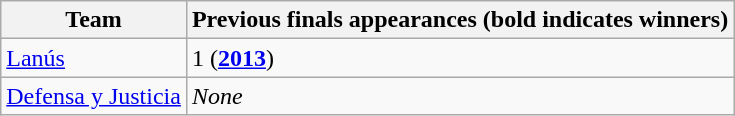<table class="wikitable">
<tr>
<th>Team</th>
<th>Previous finals appearances (bold indicates winners)</th>
</tr>
<tr>
<td> <a href='#'>Lanús</a></td>
<td>1 (<strong><a href='#'>2013</a></strong>)</td>
</tr>
<tr>
<td> <a href='#'>Defensa y Justicia</a></td>
<td><em>None</em></td>
</tr>
</table>
